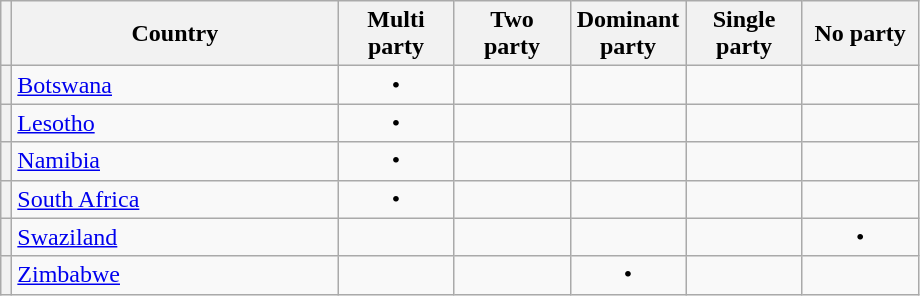<table class="wikitable" style="text-align:center">
<tr>
<th></th>
<th width="210">Country</th>
<th width="70">Multi party</th>
<th width="70">Two party</th>
<th width="70">Dominant party</th>
<th width="70">Single party</th>
<th width="70">No party</th>
</tr>
<tr>
<th></th>
<td style="text-align:left"><a href='#'>Botswana</a></td>
<td>•</td>
<td></td>
<td></td>
<td></td>
<td></td>
</tr>
<tr>
<th></th>
<td style="text-align:left"><a href='#'>Lesotho</a></td>
<td>•</td>
<td></td>
<td></td>
<td></td>
<td></td>
</tr>
<tr>
<th></th>
<td style="text-align:left"><a href='#'>Namibia</a></td>
<td>•</td>
<td></td>
<td></td>
<td></td>
<td></td>
</tr>
<tr>
<th></th>
<td style="text-align:left"><a href='#'>South Africa</a></td>
<td>•</td>
<td></td>
<td></td>
<td></td>
<td></td>
</tr>
<tr>
<th></th>
<td style="text-align:left"><a href='#'>Swaziland</a></td>
<td></td>
<td></td>
<td></td>
<td></td>
<td>•</td>
</tr>
<tr>
<th></th>
<td style="text-align:left"><a href='#'>Zimbabwe</a></td>
<td></td>
<td></td>
<td>•</td>
<td></td>
<td></td>
</tr>
</table>
